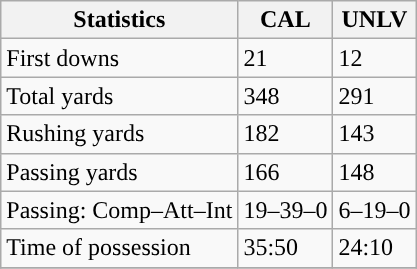<table class="wikitable" style="float: left;">
<tr>
<th>Statistics</th>
<th>CAL</th>
<th>UNLV</th>
</tr>
<tr>
<td>First downs</td>
<td>21</td>
<td>12</td>
</tr>
<tr>
<td>Total yards</td>
<td>348</td>
<td>291</td>
</tr>
<tr>
<td>Rushing yards</td>
<td>182</td>
<td>143</td>
</tr>
<tr>
<td>Passing yards</td>
<td>166</td>
<td>148</td>
</tr>
<tr>
<td>Passing: Comp–Att–Int</td>
<td>19–39–0</td>
<td>6–19–0</td>
</tr>
<tr>
<td>Time of possession</td>
<td>35:50</td>
<td>24:10</td>
</tr>
<tr>
</tr>
</table>
